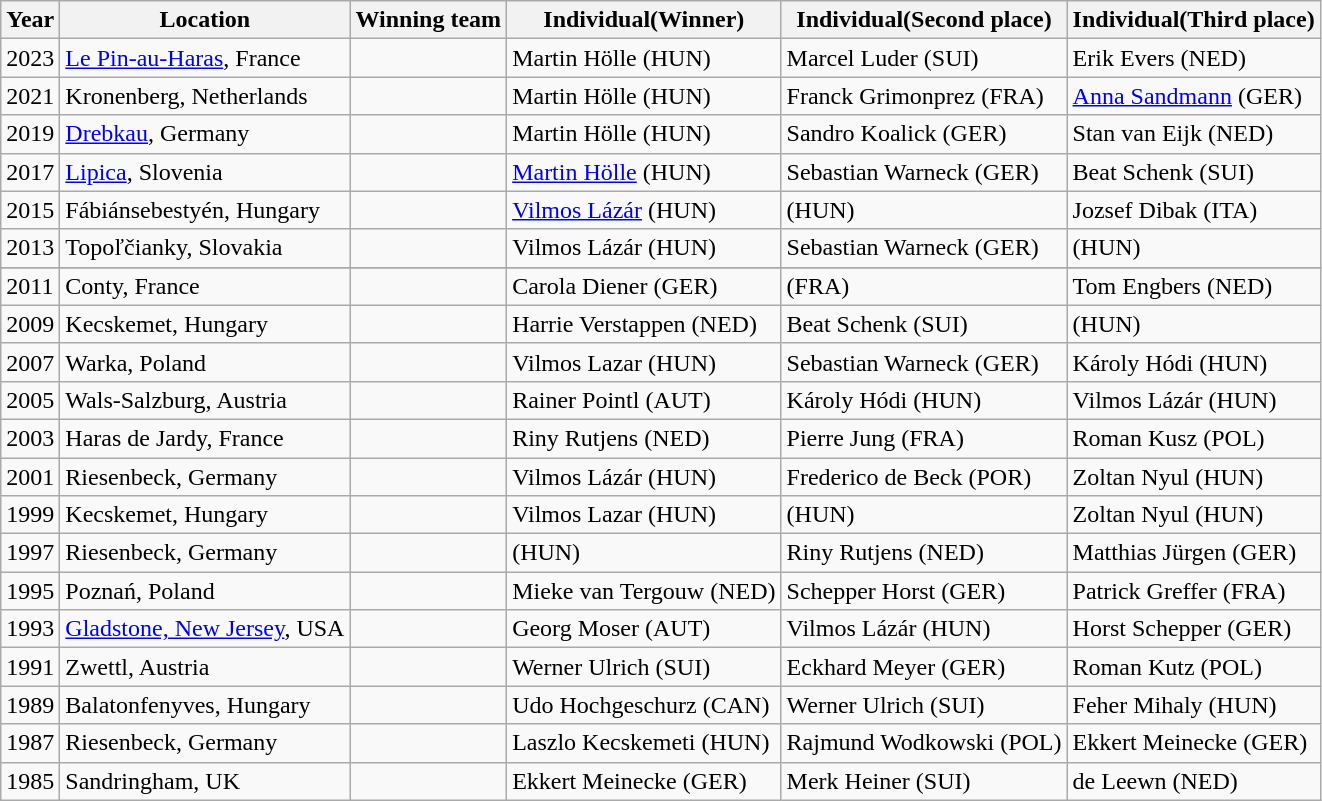<table class="wikitable">
<tr>
<th>Year</th>
<th>Location</th>
<th>Winning team</th>
<th>Individual(Winner)</th>
<th>Individual(Second place)</th>
<th>Individual(Third place)</th>
</tr>
<tr>
<td>2023</td>
<td><a href='#'>Le Pin-au-Haras</a>, France</td>
<td></td>
<td>Martin Hölle (HUN)</td>
<td>Marcel Luder (SUI)</td>
<td>Erik Evers (NED)</td>
</tr>
<tr>
<td>2021</td>
<td>Kronenberg, Netherlands</td>
<td></td>
<td>Martin Hölle (HUN)</td>
<td>Franck Grimonprez (FRA)</td>
<td><a href='#'>Anna Sandmann</a> (GER)</td>
</tr>
<tr>
<td>2019</td>
<td><a href='#'>Drebkau</a>, Germany</td>
<td></td>
<td>Martin Hölle (HUN)</td>
<td>Sandro Koalick (GER)</td>
<td>Stan van Eijk (NED)</td>
</tr>
<tr>
<td>2017</td>
<td><a href='#'>Lipica</a>, Slovenia</td>
<td></td>
<td><a href='#'>Martin Hölle</a> (HUN)</td>
<td>Sebastian Warneck (GER)</td>
<td>Beat Schenk (SUI)</td>
</tr>
<tr>
<td>2015</td>
<td>Fábiánsebestyén, Hungary</td>
<td></td>
<td><a href='#'>Vilmos Lázár</a> (HUN)</td>
<td> (HUN)</td>
<td>Jozsef Dibak (ITA)</td>
</tr>
<tr>
<td>2013</td>
<td>Topoľčianky, Slovakia</td>
<td></td>
<td>Vilmos Lázár (HUN)</td>
<td>Sebastian Warneck (GER)</td>
<td> (HUN)</td>
</tr>
<tr>
</tr>
<tr>
<td>2011</td>
<td>Conty, France</td>
<td></td>
<td>Carola Diener (GER)</td>
<td> (FRA)</td>
<td>Tom Engbers (NED)</td>
</tr>
<tr>
<td>2009</td>
<td>Kecskemet, Hungary</td>
<td></td>
<td>Harrie Verstappen (NED)</td>
<td>Beat Schenk (SUI)</td>
<td> (HUN)</td>
</tr>
<tr>
<td>2007</td>
<td>Warka, Poland</td>
<td></td>
<td>Vilmos Lazar (HUN)</td>
<td>Sebastian Warneck (GER)</td>
<td>Károly Hódi (HUN)</td>
</tr>
<tr>
<td>2005</td>
<td>Wals-Salzburg, Austria</td>
<td></td>
<td>Rainer Pointl (AUT)</td>
<td>Károly Hódi (HUN)</td>
<td>Vilmos Lázár (HUN)</td>
</tr>
<tr>
<td>2003</td>
<td>Haras de Jardy, France</td>
<td></td>
<td>Riny Rutjens (NED)</td>
<td>Pierre Jung (FRA)</td>
<td>Roman Kusz (POL)</td>
</tr>
<tr>
<td>2001</td>
<td>Riesenbeck, Germany</td>
<td></td>
<td>Vilmos Lázár (HUN)</td>
<td>Frederico de Beck (POR)</td>
<td>Zoltan Nyul (HUN)</td>
</tr>
<tr>
<td>1999</td>
<td>Kecskemet, Hungary</td>
<td></td>
<td>Vilmos Lazar (HUN)</td>
<td> (HUN)</td>
<td>Zoltan Nyul (HUN)</td>
</tr>
<tr>
<td>1997</td>
<td>Riesenbeck, Germany</td>
<td></td>
<td> (HUN)</td>
<td>Riny Rutjens (NED)</td>
<td>Matthias Jürgen (GER)</td>
</tr>
<tr>
<td>1995</td>
<td>Poznań, Poland</td>
<td></td>
<td>Mieke van Tergouw (NED)</td>
<td>Schepper Horst (GER)</td>
<td>Patrick Greffer (FRA)</td>
</tr>
<tr>
<td>1993</td>
<td><a href='#'>Gladstone, New Jersey</a>, USA</td>
<td></td>
<td>Georg Moser (AUT)</td>
<td>Vilmos Lázár (HUN)</td>
<td>Horst Schepper (GER)</td>
</tr>
<tr>
<td>1991</td>
<td>Zwettl, Austria</td>
<td></td>
<td>Werner Ulrich (SUI)</td>
<td>Eckhard Meyer (GER)</td>
<td>Roman Kutz (POL)</td>
</tr>
<tr>
<td>1989</td>
<td>Balatonfenyves, Hungary</td>
<td></td>
<td>Udo Hochgeschurz (CAN)</td>
<td>Werner Ulrich (SUI)</td>
<td>Feher Mihaly (HUN)</td>
</tr>
<tr>
<td>1987</td>
<td>Riesenbeck, Germany</td>
<td></td>
<td>Laszlo Kecskemeti (HUN)</td>
<td>Rajmund Wodkowski (POL)</td>
<td>Ekkert Meinecke (GER)</td>
</tr>
<tr>
<td>1985</td>
<td>Sandringham, UK</td>
<td></td>
<td>Ekkert Meinecke (GER)</td>
<td>Merk Heiner (SUI)</td>
<td>de Leewn (NED)</td>
</tr>
</table>
